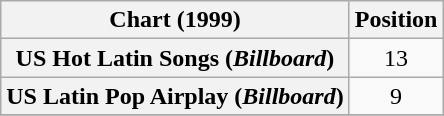<table class="wikitable plainrowheaders " style="text-align:center;">
<tr>
<th scope="col">Chart (1999)</th>
<th scope="col">Position</th>
</tr>
<tr>
<th scope="row">US Hot Latin Songs (<em>Billboard</em>)</th>
<td>13</td>
</tr>
<tr>
<th scope="row">US Latin Pop Airplay (<em>Billboard</em>)</th>
<td>9</td>
</tr>
<tr>
</tr>
</table>
